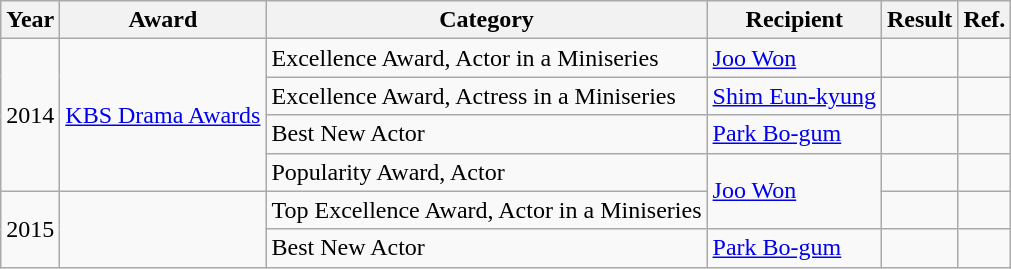<table class="wikitable">
<tr>
<th>Year</th>
<th>Award</th>
<th>Category</th>
<th>Recipient</th>
<th>Result</th>
<th>Ref.</th>
</tr>
<tr>
<td rowspan=4>2014</td>
<td rowspan=4><a href='#'>KBS Drama Awards</a></td>
<td>Excellence Award, Actor in a Miniseries</td>
<td><a href='#'>Joo Won</a></td>
<td></td>
<td></td>
</tr>
<tr>
<td>Excellence Award, Actress in a Miniseries</td>
<td><a href='#'>Shim Eun-kyung</a></td>
<td></td>
<td></td>
</tr>
<tr>
<td>Best New Actor</td>
<td><a href='#'>Park Bo-gum</a></td>
<td></td>
<td></td>
</tr>
<tr>
<td>Popularity Award, Actor</td>
<td rowspan="2"><a href='#'>Joo Won</a></td>
<td></td>
<td></td>
</tr>
<tr>
<td rowspan=2>2015</td>
<td rowspan=2></td>
<td>Top Excellence Award, Actor in a Miniseries</td>
<td></td>
<td></td>
</tr>
<tr>
<td>Best New Actor</td>
<td><a href='#'>Park Bo-gum</a></td>
<td></td>
<td></td>
</tr>
</table>
